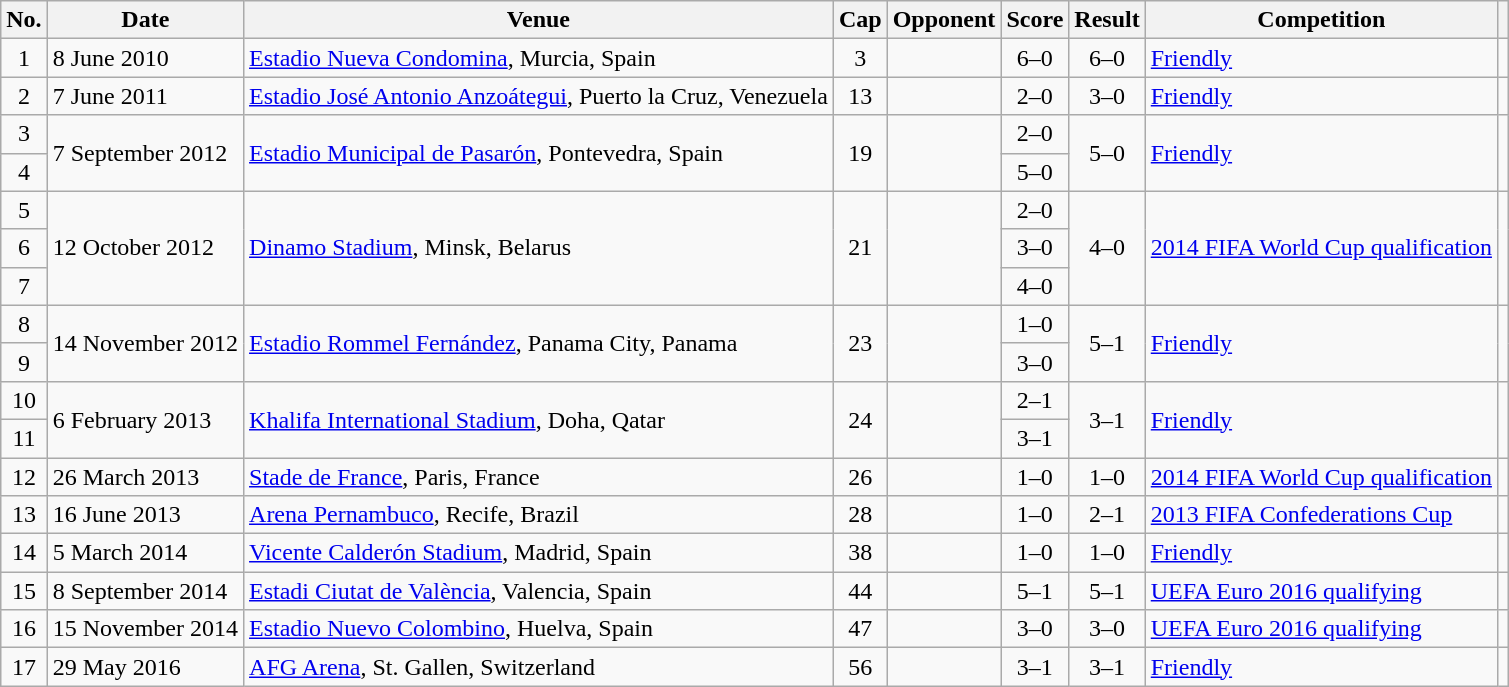<table class="wikitable sortable">
<tr>
<th scope="col">No.</th>
<th scope="col">Date</th>
<th scope="col">Venue</th>
<th scope="col">Cap</th>
<th scope="col">Opponent</th>
<th scope="col">Score</th>
<th scope="col">Result</th>
<th scope="col">Competition</th>
<th scope="col" class="unsortable"></th>
</tr>
<tr>
<td style="text-align: center;">1</td>
<td>8 June 2010</td>
<td><a href='#'>Estadio Nueva Condomina</a>, Murcia, Spain</td>
<td style="text-align: center;">3</td>
<td></td>
<td style="text-align: center;">6–0</td>
<td style="text-align: center;">6–0</td>
<td><a href='#'>Friendly</a></td>
<td style="text-align: center;"></td>
</tr>
<tr>
<td style="text-align: center;">2</td>
<td>7 June 2011</td>
<td><a href='#'>Estadio José Antonio Anzoátegui</a>, Puerto la Cruz, Venezuela</td>
<td style="text-align: center;">13</td>
<td></td>
<td style="text-align: center;">2–0</td>
<td style="text-align: center;">3–0</td>
<td><a href='#'>Friendly</a></td>
<td style="text-align: center;"></td>
</tr>
<tr>
<td style="text-align: center;">3</td>
<td rowspan="2">7 September 2012</td>
<td rowspan="2"><a href='#'>Estadio Municipal de Pasarón</a>, Pontevedra, Spain</td>
<td rowspan="2" style="text-align: center;">19</td>
<td rowspan="2"></td>
<td style="text-align: center;">2–0</td>
<td rowspan="2" style="text-align: center;">5–0</td>
<td rowspan="2"><a href='#'>Friendly</a></td>
<td rowspan="2" style="text-align: center;"></td>
</tr>
<tr>
<td style="text-align: center;">4</td>
<td style="text-align: center;">5–0</td>
</tr>
<tr>
<td style="text-align: center;">5</td>
<td rowspan="3">12 October 2012</td>
<td rowspan="3"><a href='#'>Dinamo Stadium</a>, Minsk, Belarus</td>
<td rowspan="3" style="text-align: center;">21</td>
<td rowspan="3"></td>
<td style="text-align: center;">2–0</td>
<td rowspan="3" style="text-align: center;">4–0</td>
<td rowspan="3"><a href='#'>2014 FIFA World Cup qualification</a></td>
<td rowspan="3" style="text-align: center;"></td>
</tr>
<tr>
<td style="text-align: center;">6</td>
<td style="text-align: center;">3–0</td>
</tr>
<tr>
<td style="text-align: center;">7</td>
<td style="text-align: center;">4–0</td>
</tr>
<tr>
<td style="text-align: center;">8</td>
<td rowspan="2">14 November 2012</td>
<td rowspan="2"><a href='#'>Estadio Rommel Fernández</a>, Panama City, Panama</td>
<td rowspan="2" style="text-align: center;">23</td>
<td rowspan="2"></td>
<td style="text-align: center;">1–0</td>
<td rowspan="2" style="text-align: center;">5–1</td>
<td rowspan="2"><a href='#'>Friendly</a></td>
<td rowspan="2" style="text-align: center;"></td>
</tr>
<tr>
<td style="text-align: center;">9</td>
<td style="text-align: center;">3–0</td>
</tr>
<tr>
<td style="text-align: center;">10</td>
<td rowspan="2">6 February 2013</td>
<td rowspan="2"><a href='#'>Khalifa International Stadium</a>, Doha, Qatar</td>
<td rowspan="2" style="text-align: center;">24</td>
<td rowspan="2"></td>
<td style="text-align: center;">2–1</td>
<td rowspan="2" style="text-align: center;">3–1</td>
<td rowspan="2"><a href='#'>Friendly</a></td>
<td rowspan="2" style="text-align: center;"></td>
</tr>
<tr>
<td style="text-align: center;">11</td>
<td style="text-align: center;">3–1</td>
</tr>
<tr>
<td style="text-align: center;">12</td>
<td>26 March 2013</td>
<td><a href='#'>Stade de France</a>, Paris, France</td>
<td style="text-align: center;">26</td>
<td></td>
<td style="text-align: center;">1–0</td>
<td style="text-align: center;">1–0</td>
<td><a href='#'>2014 FIFA World Cup qualification</a></td>
<td style="text-align: center;"></td>
</tr>
<tr>
<td style="text-align: center;">13</td>
<td>16 June 2013</td>
<td><a href='#'>Arena Pernambuco</a>, Recife, Brazil</td>
<td style="text-align: center;">28</td>
<td></td>
<td style="text-align: center;">1–0</td>
<td style="text-align: center;">2–1</td>
<td><a href='#'>2013 FIFA Confederations Cup</a></td>
<td style="text-align: center;"></td>
</tr>
<tr>
<td style="text-align: center;">14</td>
<td>5 March 2014</td>
<td><a href='#'>Vicente Calderón Stadium</a>, Madrid, Spain</td>
<td style="text-align: center;">38</td>
<td></td>
<td style="text-align: center;">1–0</td>
<td style="text-align: center;">1–0</td>
<td><a href='#'>Friendly</a></td>
<td style="text-align: center;"></td>
</tr>
<tr>
<td style="text-align: center;">15</td>
<td>8 September 2014</td>
<td><a href='#'>Estadi Ciutat de València</a>, Valencia, Spain</td>
<td style="text-align: center;">44</td>
<td></td>
<td style="text-align: center;">5–1</td>
<td style="text-align: center;">5–1</td>
<td><a href='#'>UEFA Euro 2016 qualifying</a></td>
<td style="text-align: center;"></td>
</tr>
<tr>
<td style="text-align: center;">16</td>
<td>15 November 2014</td>
<td><a href='#'>Estadio Nuevo Colombino</a>, Huelva, Spain</td>
<td style="text-align: center;">47</td>
<td></td>
<td style="text-align: center;">3–0</td>
<td style="text-align: center;">3–0</td>
<td><a href='#'>UEFA Euro 2016 qualifying</a></td>
<td style="text-align: center;"></td>
</tr>
<tr>
<td style="text-align: center;">17</td>
<td>29 May 2016</td>
<td><a href='#'>AFG Arena</a>, St. Gallen, Switzerland</td>
<td style="text-align: center;">56</td>
<td></td>
<td style="text-align: center;">3–1</td>
<td style="text-align: center;">3–1</td>
<td><a href='#'>Friendly</a></td>
<td style="text-align: center;"></td>
</tr>
</table>
